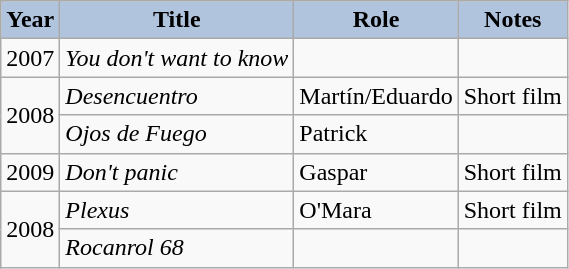<table class="wikitable">
<tr>
<th style="background:#B0C4DE;">Year</th>
<th style="background:#B0C4DE;">Title</th>
<th style="background:#B0C4DE;">Role</th>
<th style="background:#B0C4DE;">Notes</th>
</tr>
<tr>
<td>2007</td>
<td><em>You don't want to know</em></td>
<td></td>
<td></td>
</tr>
<tr>
<td rowspan=2>2008</td>
<td><em>Desencuentro</em></td>
<td>Martín/Eduardo</td>
<td>Short film</td>
</tr>
<tr>
<td><em>Ojos de Fuego</em></td>
<td>Patrick</td>
<td></td>
</tr>
<tr>
<td>2009</td>
<td><em>Don't panic</em></td>
<td>Gaspar</td>
<td>Short film</td>
</tr>
<tr>
<td rowspan=2>2008</td>
<td><em>Plexus</em></td>
<td>O'Mara</td>
<td>Short film</td>
</tr>
<tr>
<td><em>Rocanrol 68</em></td>
<td></td>
<td></td>
</tr>
</table>
